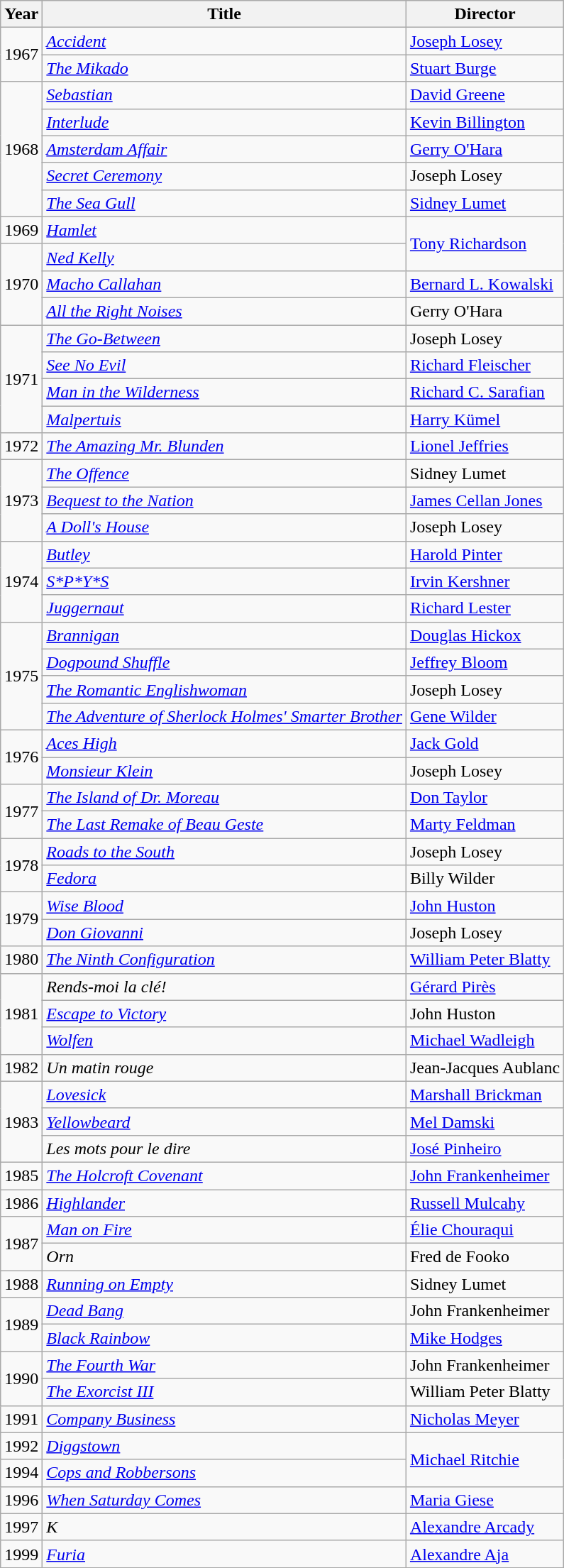<table class="wikitable">
<tr>
<th>Year</th>
<th>Title</th>
<th>Director</th>
</tr>
<tr>
<td rowspan=2>1967</td>
<td><em><a href='#'>Accident</a></em></td>
<td><a href='#'>Joseph Losey</a></td>
</tr>
<tr>
<td><em><a href='#'>The Mikado</a></em></td>
<td><a href='#'>Stuart Burge</a></td>
</tr>
<tr>
<td rowspan=5>1968</td>
<td><em><a href='#'>Sebastian</a></em></td>
<td><a href='#'>David Greene</a></td>
</tr>
<tr>
<td><em><a href='#'>Interlude</a></em></td>
<td><a href='#'>Kevin Billington</a></td>
</tr>
<tr>
<td><em><a href='#'>Amsterdam Affair</a></em></td>
<td><a href='#'>Gerry O'Hara</a></td>
</tr>
<tr>
<td><em><a href='#'>Secret Ceremony</a></em></td>
<td>Joseph Losey</td>
</tr>
<tr>
<td><em><a href='#'>The Sea Gull</a></em></td>
<td><a href='#'>Sidney Lumet</a></td>
</tr>
<tr>
<td>1969</td>
<td><em><a href='#'>Hamlet</a></em></td>
<td rowspan=2><a href='#'>Tony Richardson</a></td>
</tr>
<tr>
<td rowspan=3>1970</td>
<td><em><a href='#'>Ned Kelly</a></em></td>
</tr>
<tr>
<td><em><a href='#'>Macho Callahan</a></em></td>
<td><a href='#'>Bernard L. Kowalski</a></td>
</tr>
<tr>
<td><em><a href='#'>All the Right Noises</a></em></td>
<td>Gerry O'Hara</td>
</tr>
<tr>
<td rowspan=4>1971</td>
<td><em><a href='#'>The Go-Between</a></em></td>
<td>Joseph Losey</td>
</tr>
<tr>
<td><em><a href='#'>See No Evil</a></em></td>
<td><a href='#'>Richard Fleischer</a></td>
</tr>
<tr>
<td><em><a href='#'>Man in the Wilderness</a></em></td>
<td><a href='#'>Richard C. Sarafian</a></td>
</tr>
<tr>
<td><em><a href='#'>Malpertuis</a></em></td>
<td><a href='#'>Harry Kümel</a></td>
</tr>
<tr>
<td>1972</td>
<td><em><a href='#'>The Amazing Mr. Blunden</a></em></td>
<td><a href='#'>Lionel Jeffries</a></td>
</tr>
<tr>
<td rowspan=3>1973</td>
<td><em><a href='#'>The Offence</a></em></td>
<td>Sidney Lumet</td>
</tr>
<tr>
<td><em><a href='#'>Bequest to the Nation</a></em></td>
<td><a href='#'>James Cellan Jones</a></td>
</tr>
<tr>
<td><em><a href='#'>A Doll's House</a></em></td>
<td>Joseph Losey</td>
</tr>
<tr>
<td rowspan=3>1974</td>
<td><em><a href='#'>Butley</a></em></td>
<td><a href='#'>Harold Pinter</a></td>
</tr>
<tr>
<td><em><a href='#'>S*P*Y*S</a></em></td>
<td><a href='#'>Irvin Kershner</a></td>
</tr>
<tr>
<td><em><a href='#'>Juggernaut</a></em></td>
<td><a href='#'>Richard Lester</a></td>
</tr>
<tr>
<td rowspan=4>1975</td>
<td><em><a href='#'>Brannigan</a></em></td>
<td><a href='#'>Douglas Hickox</a></td>
</tr>
<tr>
<td><em><a href='#'>Dogpound Shuffle</a></em></td>
<td><a href='#'>Jeffrey Bloom</a></td>
</tr>
<tr>
<td><em><a href='#'>The Romantic Englishwoman</a></em></td>
<td>Joseph Losey</td>
</tr>
<tr>
<td><em><a href='#'>The Adventure of Sherlock Holmes' Smarter Brother</a></em></td>
<td><a href='#'>Gene Wilder</a></td>
</tr>
<tr>
<td rowspan=2>1976</td>
<td><em><a href='#'>Aces High</a></em></td>
<td><a href='#'>Jack Gold</a></td>
</tr>
<tr>
<td><em><a href='#'>Monsieur Klein</a></em></td>
<td>Joseph Losey</td>
</tr>
<tr>
<td rowspan=2>1977</td>
<td><em><a href='#'>The Island of Dr. Moreau</a></em></td>
<td><a href='#'>Don Taylor</a></td>
</tr>
<tr>
<td><em><a href='#'>The Last Remake of Beau Geste</a></em></td>
<td><a href='#'>Marty Feldman</a></td>
</tr>
<tr>
<td rowspan=2>1978</td>
<td><em><a href='#'>Roads to the South</a></em></td>
<td>Joseph Losey</td>
</tr>
<tr>
<td><em><a href='#'>Fedora</a></em></td>
<td>Billy Wilder</td>
</tr>
<tr>
<td rowspan=2>1979</td>
<td><em><a href='#'>Wise Blood</a></em></td>
<td><a href='#'>John Huston</a></td>
</tr>
<tr>
<td><em><a href='#'>Don Giovanni</a></em></td>
<td>Joseph Losey</td>
</tr>
<tr>
<td>1980</td>
<td><em><a href='#'>The Ninth Configuration</a></em></td>
<td><a href='#'>William Peter Blatty</a></td>
</tr>
<tr>
<td rowspan=3>1981</td>
<td><em>Rends-moi la clé!</em></td>
<td><a href='#'>Gérard Pirès</a></td>
</tr>
<tr>
<td><em><a href='#'>Escape to Victory</a></em></td>
<td>John Huston</td>
</tr>
<tr>
<td><em><a href='#'>Wolfen</a></em></td>
<td><a href='#'>Michael Wadleigh</a></td>
</tr>
<tr>
<td>1982</td>
<td><em>Un matin rouge</em></td>
<td>Jean-Jacques Aublanc</td>
</tr>
<tr>
<td rowspan=3>1983</td>
<td><em><a href='#'>Lovesick</a></em></td>
<td><a href='#'>Marshall Brickman</a></td>
</tr>
<tr>
<td><em><a href='#'>Yellowbeard</a></em></td>
<td><a href='#'>Mel Damski</a></td>
</tr>
<tr>
<td><em>Les mots pour le dire</em></td>
<td><a href='#'>José Pinheiro</a></td>
</tr>
<tr>
<td>1985</td>
<td><em><a href='#'>The Holcroft Covenant</a></em></td>
<td><a href='#'>John Frankenheimer</a></td>
</tr>
<tr>
<td>1986</td>
<td><em><a href='#'>Highlander</a></em></td>
<td><a href='#'>Russell Mulcahy</a></td>
</tr>
<tr>
<td rowspan=2>1987</td>
<td><em><a href='#'>Man on Fire</a></em></td>
<td><a href='#'>Élie Chouraqui</a></td>
</tr>
<tr>
<td><em>Orn</em></td>
<td>Fred de Fooko</td>
</tr>
<tr>
<td>1988</td>
<td><em><a href='#'>Running on Empty</a></em></td>
<td>Sidney Lumet</td>
</tr>
<tr>
<td rowspan=2>1989</td>
<td><em><a href='#'>Dead Bang</a></em></td>
<td>John Frankenheimer</td>
</tr>
<tr>
<td><em><a href='#'>Black Rainbow</a></em></td>
<td><a href='#'>Mike Hodges</a></td>
</tr>
<tr>
<td rowspan=2>1990</td>
<td><em><a href='#'>The Fourth War</a></em></td>
<td>John Frankenheimer</td>
</tr>
<tr>
<td><em><a href='#'>The Exorcist III</a></em></td>
<td>William Peter Blatty</td>
</tr>
<tr>
<td>1991</td>
<td><em><a href='#'>Company Business</a></em></td>
<td><a href='#'>Nicholas Meyer</a></td>
</tr>
<tr>
<td>1992</td>
<td><em><a href='#'>Diggstown</a></em></td>
<td rowspan=2><a href='#'>Michael Ritchie</a></td>
</tr>
<tr>
<td>1994</td>
<td><em><a href='#'>Cops and Robbersons</a></em></td>
</tr>
<tr>
<td>1996</td>
<td><em><a href='#'>When Saturday Comes</a></em></td>
<td><a href='#'>Maria Giese</a></td>
</tr>
<tr>
<td>1997</td>
<td><em>K</em></td>
<td><a href='#'>Alexandre Arcady</a></td>
</tr>
<tr>
<td>1999</td>
<td><em><a href='#'>Furia</a></em></td>
<td><a href='#'>Alexandre Aja</a></td>
</tr>
</table>
